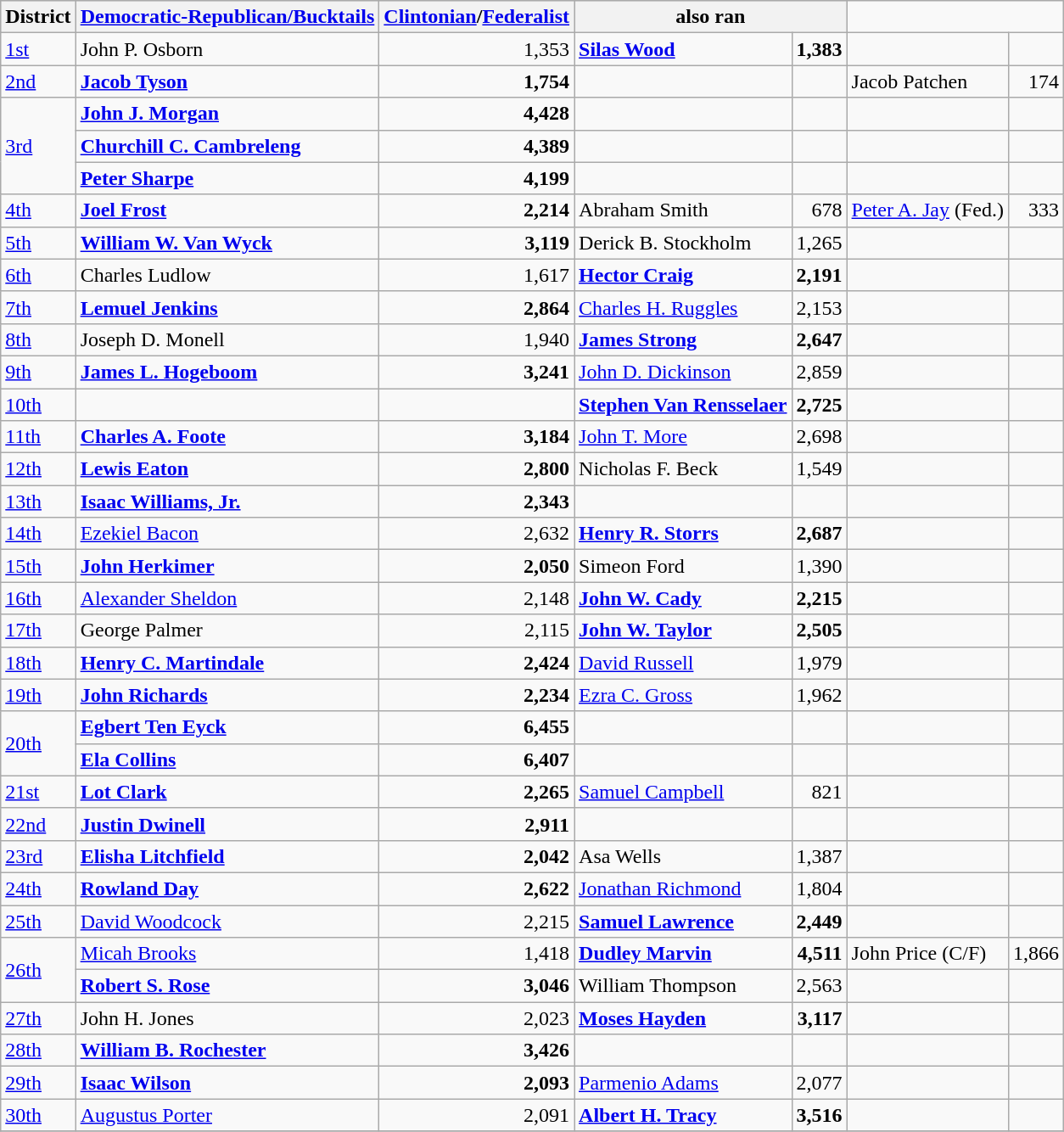<table class=wikitable>
<tr bgcolor=lightgrey>
<th>District</th>
<th><a href='#'>Democratic-Republican/Bucktails</a></th>
<th><a href='#'>Clintonian</a>/<a href='#'>Federalist</a></th>
<th colspan="2">also ran</th>
</tr>
<tr>
<td><a href='#'>1st</a></td>
<td>John P. Osborn</td>
<td align="right">1,353</td>
<td><strong><a href='#'>Silas Wood</a></strong></td>
<td align="right"><strong>1,383</strong></td>
<td></td>
<td></td>
</tr>
<tr>
<td><a href='#'>2nd</a></td>
<td><strong><a href='#'>Jacob Tyson</a></strong></td>
<td align="right"><strong>1,754</strong></td>
<td></td>
<td></td>
<td>Jacob Patchen</td>
<td align="right">174</td>
</tr>
<tr>
<td rowspan=3><a href='#'>3rd</a></td>
<td><strong><a href='#'>John J. Morgan</a></strong></td>
<td align="right"><strong>4,428</strong></td>
<td></td>
<td></td>
<td></td>
<td></td>
</tr>
<tr>
<td><strong><a href='#'>Churchill C. Cambreleng</a></strong></td>
<td align="right"><strong>4,389</strong></td>
<td></td>
<td></td>
<td></td>
<td></td>
</tr>
<tr>
<td><strong><a href='#'>Peter Sharpe</a></strong></td>
<td align="right"><strong>4,199</strong></td>
<td></td>
<td></td>
<td></td>
<td></td>
</tr>
<tr>
<td><a href='#'>4th</a></td>
<td><strong><a href='#'>Joel Frost</a></strong></td>
<td align="right"><strong>2,214</strong></td>
<td>Abraham Smith</td>
<td align="right">678</td>
<td><a href='#'>Peter A. Jay</a> (Fed.)</td>
<td align="right">333</td>
</tr>
<tr>
<td><a href='#'>5th</a></td>
<td><strong><a href='#'>William W. Van Wyck</a></strong></td>
<td align="right"><strong>3,119</strong></td>
<td>Derick B. Stockholm</td>
<td align="right">1,265</td>
<td></td>
<td></td>
</tr>
<tr>
<td><a href='#'>6th</a></td>
<td>Charles Ludlow</td>
<td align="right">1,617</td>
<td><strong><a href='#'>Hector Craig</a></strong></td>
<td align="right"><strong>2,191</strong></td>
<td></td>
<td></td>
</tr>
<tr>
<td><a href='#'>7th</a></td>
<td><strong><a href='#'>Lemuel Jenkins</a></strong></td>
<td align="right"><strong>2,864</strong></td>
<td><a href='#'>Charles H. Ruggles</a></td>
<td align="right">2,153</td>
<td></td>
<td></td>
</tr>
<tr>
<td><a href='#'>8th</a></td>
<td>Joseph D. Monell</td>
<td align="right">1,940</td>
<td><strong><a href='#'>James Strong</a></strong></td>
<td align="right"><strong>2,647</strong></td>
<td></td>
<td></td>
</tr>
<tr>
<td><a href='#'>9th</a></td>
<td><strong><a href='#'>James L. Hogeboom</a></strong></td>
<td align="right"><strong>3,241</strong></td>
<td><a href='#'>John D. Dickinson</a></td>
<td align="right">2,859</td>
<td></td>
<td></td>
</tr>
<tr>
<td><a href='#'>10th</a></td>
<td></td>
<td></td>
<td><strong><a href='#'>Stephen Van Rensselaer</a></strong></td>
<td align="right"><strong>2,725</strong></td>
<td></td>
<td></td>
</tr>
<tr>
<td><a href='#'>11th</a></td>
<td><strong><a href='#'>Charles A. Foote</a></strong></td>
<td align="right"><strong>3,184</strong></td>
<td><a href='#'>John T. More</a></td>
<td align="right">2,698</td>
<td></td>
<td></td>
</tr>
<tr>
<td><a href='#'>12th</a></td>
<td><strong><a href='#'>Lewis Eaton</a></strong></td>
<td align="right"><strong>2,800</strong></td>
<td>Nicholas F. Beck</td>
<td align="right">1,549</td>
<td></td>
<td></td>
</tr>
<tr>
<td><a href='#'>13th</a></td>
<td><strong><a href='#'>Isaac Williams, Jr.</a></strong></td>
<td align="right"><strong>2,343</strong></td>
<td></td>
<td></td>
<td></td>
<td></td>
</tr>
<tr>
<td><a href='#'>14th</a></td>
<td><a href='#'>Ezekiel Bacon</a></td>
<td align="right">2,632</td>
<td><strong><a href='#'>Henry R. Storrs</a></strong></td>
<td align="right"><strong>2,687</strong></td>
<td></td>
<td></td>
</tr>
<tr>
<td><a href='#'>15th</a></td>
<td><strong><a href='#'>John Herkimer</a></strong></td>
<td align="right"><strong>2,050</strong></td>
<td>Simeon Ford</td>
<td align="right">1,390</td>
<td></td>
<td></td>
</tr>
<tr>
<td><a href='#'>16th</a></td>
<td><a href='#'>Alexander Sheldon</a></td>
<td align="right">2,148</td>
<td><strong><a href='#'>John W. Cady</a></strong></td>
<td align="right"><strong>2,215</strong></td>
<td></td>
<td></td>
</tr>
<tr>
<td><a href='#'>17th</a></td>
<td>George Palmer</td>
<td align="right">2,115</td>
<td><strong><a href='#'>John W. Taylor</a></strong></td>
<td align="right"><strong>2,505</strong></td>
<td></td>
<td></td>
</tr>
<tr>
<td><a href='#'>18th</a></td>
<td><strong><a href='#'>Henry C. Martindale</a></strong></td>
<td align="right"><strong>2,424</strong></td>
<td><a href='#'>David Russell</a></td>
<td align="right">1,979</td>
<td></td>
<td></td>
</tr>
<tr>
<td><a href='#'>19th</a></td>
<td><strong><a href='#'>John Richards</a></strong></td>
<td align="right"><strong>2,234</strong></td>
<td><a href='#'>Ezra C. Gross</a></td>
<td align="right">1,962</td>
<td></td>
<td></td>
</tr>
<tr>
<td rowspan=2><a href='#'>20th</a></td>
<td><strong><a href='#'>Egbert Ten Eyck</a></strong></td>
<td align="right"><strong>6,455</strong></td>
<td></td>
<td></td>
<td></td>
<td></td>
</tr>
<tr>
<td><strong><a href='#'>Ela Collins</a></strong></td>
<td align="right"><strong>6,407</strong></td>
<td></td>
<td></td>
<td></td>
<td></td>
</tr>
<tr>
<td><a href='#'>21st</a></td>
<td><strong><a href='#'>Lot Clark</a></strong></td>
<td align="right"><strong>2,265</strong></td>
<td><a href='#'>Samuel Campbell</a></td>
<td align="right">821</td>
<td></td>
<td></td>
</tr>
<tr>
<td><a href='#'>22nd</a></td>
<td><strong><a href='#'>Justin Dwinell</a></strong></td>
<td align="right"><strong>2,911</strong></td>
<td></td>
<td></td>
<td></td>
<td></td>
</tr>
<tr>
<td><a href='#'>23rd</a></td>
<td><strong><a href='#'>Elisha Litchfield</a></strong></td>
<td align="right"><strong>2,042</strong></td>
<td>Asa Wells</td>
<td align="right">1,387</td>
<td></td>
<td></td>
</tr>
<tr>
<td><a href='#'>24th</a></td>
<td><strong><a href='#'>Rowland Day</a></strong></td>
<td align="right"><strong>2,622</strong></td>
<td><a href='#'>Jonathan Richmond</a></td>
<td align="right">1,804</td>
<td></td>
<td></td>
</tr>
<tr>
<td><a href='#'>25th</a></td>
<td><a href='#'>David Woodcock</a></td>
<td align="right">2,215</td>
<td><strong><a href='#'>Samuel Lawrence</a></strong></td>
<td align="right"><strong>2,449</strong></td>
<td></td>
<td></td>
</tr>
<tr>
<td rowspan=2><a href='#'>26th</a></td>
<td><a href='#'>Micah Brooks</a></td>
<td align="right">1,418</td>
<td><strong><a href='#'>Dudley Marvin</a></strong></td>
<td align="right"><strong>4,511</strong></td>
<td>John Price (C/F)</td>
<td align="right">1,866</td>
</tr>
<tr>
<td><strong><a href='#'>Robert S. Rose</a></strong></td>
<td align="right"><strong>3,046</strong></td>
<td>William Thompson</td>
<td align="right">2,563</td>
<td></td>
<td></td>
</tr>
<tr>
<td><a href='#'>27th</a></td>
<td>John H. Jones</td>
<td align="right">2,023</td>
<td><strong><a href='#'>Moses Hayden</a></strong></td>
<td align="right"><strong>3,117</strong></td>
<td></td>
<td></td>
</tr>
<tr>
<td><a href='#'>28th</a></td>
<td><strong><a href='#'>William B. Rochester</a></strong></td>
<td align="right"><strong>3,426</strong></td>
<td></td>
<td></td>
<td></td>
<td></td>
</tr>
<tr>
<td><a href='#'>29th</a></td>
<td><strong><a href='#'>Isaac Wilson</a></strong></td>
<td align="right"><strong>2,093</strong></td>
<td><a href='#'>Parmenio Adams</a></td>
<td align="right">2,077</td>
<td></td>
<td></td>
</tr>
<tr>
<td><a href='#'>30th</a></td>
<td><a href='#'>Augustus Porter</a></td>
<td align="right">2,091</td>
<td><strong><a href='#'>Albert H. Tracy</a></strong></td>
<td align="right"><strong>3,516</strong></td>
<td></td>
<td></td>
</tr>
<tr>
</tr>
</table>
